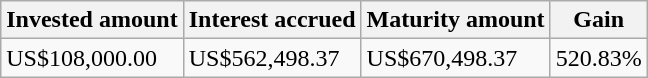<table class="wikitable" border="1">
<tr>
<th>Invested amount</th>
<th>Interest accrued</th>
<th>Maturity amount</th>
<th>Gain</th>
</tr>
<tr>
<td>US$108,000.00</td>
<td>US$562,498.37</td>
<td>US$670,498.37</td>
<td>520.83%</td>
</tr>
</table>
